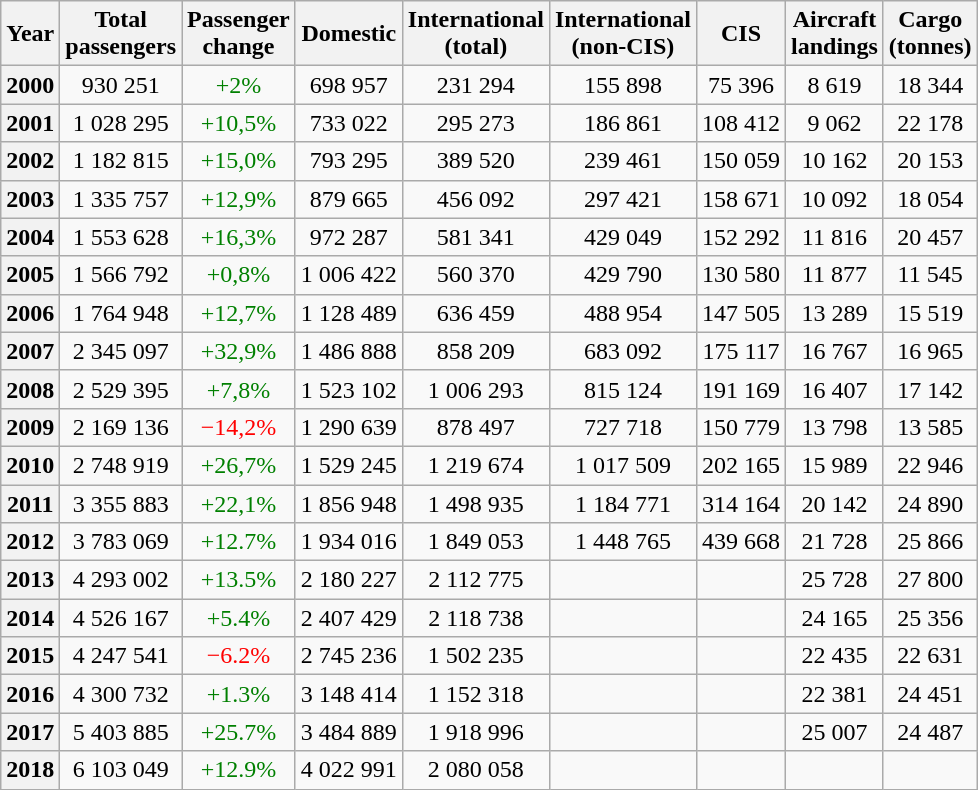<table class="wikitable" style="text-align: center;">
<tr>
<th>Year</th>
<th>Total <br>passengers</th>
<th>Passenger<br>change</th>
<th>Domestic</th>
<th>International<br>(total)</th>
<th>International<br>(non-CIS)</th>
<th>CIS</th>
<th>Aircraft<br>landings</th>
<th>Cargo<br>(tonnes)</th>
</tr>
<tr>
<th>2000</th>
<td>930 251</td>
<td style="color:green">+2% </td>
<td>698 957</td>
<td>231 294</td>
<td>155 898</td>
<td>75 396</td>
<td>8 619</td>
<td>18 344</td>
</tr>
<tr>
<th>2001</th>
<td>1 028 295</td>
<td style="color:green">+10,5% </td>
<td>733 022</td>
<td>295 273</td>
<td>186 861</td>
<td>108 412</td>
<td>9 062</td>
<td>22 178</td>
</tr>
<tr>
<th>2002</th>
<td>1 182 815</td>
<td style="color:green">+15,0% </td>
<td>793 295</td>
<td>389 520</td>
<td>239 461</td>
<td>150 059</td>
<td>10 162</td>
<td>20 153</td>
</tr>
<tr>
<th>2003</th>
<td>1 335 757</td>
<td style="color:green">+12,9% </td>
<td>879 665</td>
<td>456 092</td>
<td>297 421</td>
<td>158 671</td>
<td>10 092</td>
<td>18 054</td>
</tr>
<tr>
<th>2004</th>
<td>1 553 628</td>
<td style="color:green">+16,3% </td>
<td>972 287</td>
<td>581 341</td>
<td>429 049</td>
<td>152 292</td>
<td>11 816</td>
<td>20 457</td>
</tr>
<tr>
<th>2005</th>
<td>1 566 792</td>
<td style="color:green">+0,8% </td>
<td>1 006 422</td>
<td>560 370</td>
<td>429 790</td>
<td>130 580</td>
<td>11 877</td>
<td>11 545</td>
</tr>
<tr>
<th>2006</th>
<td>1 764 948</td>
<td style="color:green">+12,7% </td>
<td>1 128 489</td>
<td>636 459</td>
<td>488 954</td>
<td>147 505</td>
<td>13 289</td>
<td>15 519</td>
</tr>
<tr>
<th>2007</th>
<td>2 345 097</td>
<td style="color:green">+32,9% </td>
<td>1 486 888</td>
<td>858 209</td>
<td>683 092</td>
<td>175 117</td>
<td>16 767</td>
<td>16 965</td>
</tr>
<tr>
<th>2008</th>
<td>2 529 395</td>
<td style="color:green">+7,8% </td>
<td>1 523 102</td>
<td>1 006 293</td>
<td>815 124</td>
<td>191 169</td>
<td>16 407</td>
<td>17 142</td>
</tr>
<tr>
<th>2009</th>
<td>2 169 136</td>
<td style="color:red">−14,2% </td>
<td>1 290 639</td>
<td>878 497</td>
<td>727 718</td>
<td>150 779</td>
<td>13 798</td>
<td>13 585</td>
</tr>
<tr>
<th>2010</th>
<td>2 748 919</td>
<td style="color:green">+26,7% </td>
<td>1 529 245</td>
<td>1 219 674</td>
<td>1 017 509</td>
<td>202 165</td>
<td>15 989</td>
<td>22 946</td>
</tr>
<tr>
<th>2011</th>
<td>3 355 883</td>
<td style="color:green">+22,1% </td>
<td>1 856 948</td>
<td>1 498 935</td>
<td>1 184 771</td>
<td>314 164</td>
<td>20 142</td>
<td>24 890</td>
</tr>
<tr>
<th>2012</th>
<td>3 783 069</td>
<td style="color:green">+12.7% </td>
<td>1 934 016</td>
<td>1 849 053</td>
<td>1 448 765</td>
<td>439 668</td>
<td>21 728</td>
<td>25 866</td>
</tr>
<tr>
<th>2013</th>
<td>4 293 002</td>
<td style="color:green">+13.5% </td>
<td>2 180 227</td>
<td>2 112 775</td>
<td></td>
<td></td>
<td>25 728</td>
<td>27 800</td>
</tr>
<tr>
<th>2014</th>
<td>4 526 167</td>
<td style="color:green">+5.4% </td>
<td>2 407 429</td>
<td>2 118 738</td>
<td></td>
<td></td>
<td>24 165</td>
<td>25 356</td>
</tr>
<tr>
<th>2015</th>
<td>4 247 541</td>
<td style="color:red">−6.2% </td>
<td>2 745 236</td>
<td>1 502 235</td>
<td></td>
<td></td>
<td>22 435</td>
<td>22 631</td>
</tr>
<tr>
<th>2016</th>
<td>4 300 732</td>
<td style="color:green">+1.3% </td>
<td>3 148 414</td>
<td>1 152 318</td>
<td></td>
<td></td>
<td>22 381</td>
<td>24 451</td>
</tr>
<tr>
<th>2017</th>
<td>5 403 885</td>
<td style="color:green">+25.7% </td>
<td>3 484 889</td>
<td>1 918 996</td>
<td></td>
<td></td>
<td>25 007</td>
<td>24 487</td>
</tr>
<tr>
<th>2018</th>
<td>6 103 049</td>
<td style="color:green">+12.9% </td>
<td>4 022 991</td>
<td>2 080 058</td>
<td></td>
<td></td>
<td></td>
<td></td>
</tr>
</table>
